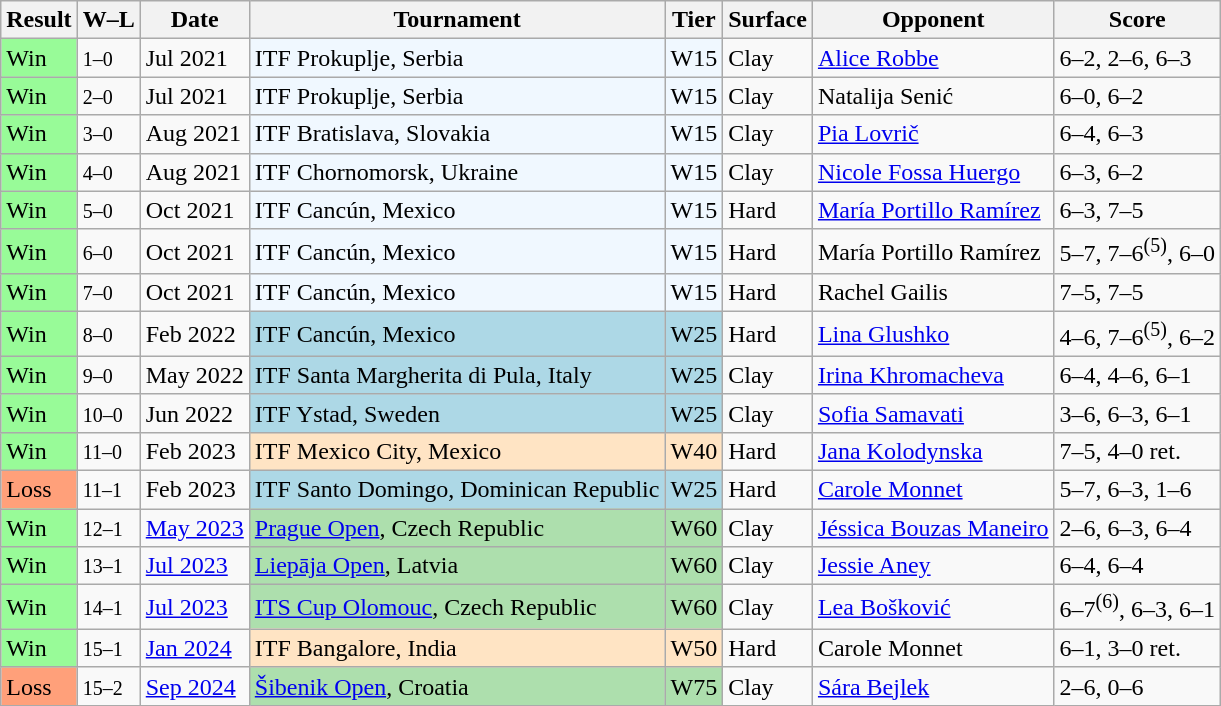<table class="sortable wikitable">
<tr>
<th>Result</th>
<th class="unsortable">W–L</th>
<th>Date</th>
<th>Tournament</th>
<th>Tier</th>
<th>Surface</th>
<th>Opponent</th>
<th class="unsortable">Score</th>
</tr>
<tr>
<td style="background:#98fb98;">Win</td>
<td><small>1–0</small></td>
<td>Jul 2021</td>
<td style="background:#f0f8ff;">ITF Prokuplje, Serbia</td>
<td style="background:#f0f8ff;">W15</td>
<td>Clay</td>
<td> <a href='#'>Alice Robbe</a></td>
<td>6–2, 2–6, 6–3</td>
</tr>
<tr>
<td style="background:#98fb98;">Win</td>
<td><small>2–0</small></td>
<td>Jul 2021</td>
<td style="background:#f0f8ff;">ITF Prokuplje, Serbia</td>
<td style="background:#f0f8ff;">W15</td>
<td>Clay</td>
<td> Natalija Senić</td>
<td>6–0, 6–2</td>
</tr>
<tr>
<td style="background:#98fb98;">Win</td>
<td><small>3–0</small></td>
<td>Aug 2021</td>
<td style="background:#f0f8ff;">ITF Bratislava, Slovakia</td>
<td style="background:#f0f8ff;">W15</td>
<td>Clay</td>
<td> <a href='#'>Pia Lovrič</a></td>
<td>6–4, 6–3</td>
</tr>
<tr>
<td style="background:#98fb98;">Win</td>
<td><small>4–0</small></td>
<td>Aug 2021</td>
<td style="background:#f0f8ff;">ITF Chornomorsk, Ukraine</td>
<td style="background:#f0f8ff;">W15</td>
<td>Clay</td>
<td> <a href='#'>Nicole Fossa Huergo</a></td>
<td>6–3, 6–2</td>
</tr>
<tr>
<td style="background:#98fb98;">Win</td>
<td><small>5–0</small></td>
<td>Oct 2021</td>
<td style="background:#f0f8ff;">ITF Cancún, Mexico</td>
<td style="background:#f0f8ff;">W15</td>
<td>Hard</td>
<td> <a href='#'>María Portillo Ramírez</a></td>
<td>6–3, 7–5</td>
</tr>
<tr>
<td style="background:#98fb98;">Win</td>
<td><small>6–0</small></td>
<td>Oct 2021</td>
<td style="background:#f0f8ff;">ITF Cancún, Mexico</td>
<td style="background:#f0f8ff;">W15</td>
<td>Hard</td>
<td> María Portillo Ramírez</td>
<td>5–7, 7–6<sup>(5)</sup>, 6–0</td>
</tr>
<tr>
<td style="background:#98fb98;">Win</td>
<td><small>7–0</small></td>
<td>Oct 2021</td>
<td style="background:#f0f8ff;">ITF Cancún, Mexico</td>
<td style="background:#f0f8ff;">W15</td>
<td>Hard</td>
<td> Rachel Gailis</td>
<td>7–5, 7–5</td>
</tr>
<tr>
<td style="background:#98fb98;">Win</td>
<td><small>8–0</small></td>
<td>Feb 2022</td>
<td style="background:lightblue;">ITF Cancún, Mexico</td>
<td style="background:lightblue;">W25</td>
<td>Hard</td>
<td> <a href='#'>Lina Glushko</a></td>
<td>4–6, 7–6<sup>(5)</sup>, 6–2</td>
</tr>
<tr>
<td style="background:#98fb98;">Win</td>
<td><small>9–0</small></td>
<td>May 2022</td>
<td style="background:lightblue;">ITF Santa Margherita di Pula, Italy</td>
<td style="background:lightblue;">W25</td>
<td>Clay</td>
<td> <a href='#'>Irina Khromacheva</a></td>
<td>6–4, 4–6, 6–1</td>
</tr>
<tr>
<td style="background:#98fb98;">Win</td>
<td><small>10–0</small></td>
<td>Jun 2022</td>
<td style="background:lightblue;">ITF Ystad, Sweden</td>
<td style="background:lightblue;">W25</td>
<td>Clay</td>
<td> <a href='#'>Sofia Samavati</a></td>
<td>3–6, 6–3, 6–1</td>
</tr>
<tr>
<td style="background:#98fb98;">Win</td>
<td><small>11–0</small></td>
<td>Feb 2023</td>
<td style="background:#ffe4c4;">ITF Mexico City, Mexico</td>
<td style="background:#ffe4c4;">W40</td>
<td>Hard</td>
<td> <a href='#'>Jana Kolodynska</a></td>
<td>7–5, 4–0 ret.</td>
</tr>
<tr>
<td style="background:#ffa07a;">Loss</td>
<td><small>11–1</small></td>
<td>Feb 2023</td>
<td style="background:lightblue;">ITF Santo Domingo, Dominican Republic</td>
<td style="background:lightblue;">W25</td>
<td>Hard</td>
<td> <a href='#'>Carole Monnet</a></td>
<td>5–7, 6–3, 1–6</td>
</tr>
<tr>
<td style="background:#98fb98;">Win</td>
<td><small>12–1</small></td>
<td><a href='#'>May 2023</a></td>
<td style="background:#addfad"><a href='#'>Prague Open</a>, Czech Republic</td>
<td style="background:#addfad">W60</td>
<td>Clay</td>
<td> <a href='#'>Jéssica Bouzas Maneiro</a></td>
<td>2–6, 6–3, 6–4</td>
</tr>
<tr>
<td style="background:#98FB98;">Win</td>
<td><small>13–1</small></td>
<td><a href='#'>Jul 2023</a></td>
<td style="background:#addfad"><a href='#'>Liepāja Open</a>, Latvia</td>
<td style="background:#addfad">W60</td>
<td>Clay</td>
<td> <a href='#'>Jessie Aney</a></td>
<td>6–4, 6–4</td>
</tr>
<tr>
<td style="background:#98FB98;">Win</td>
<td><small>14–1</small></td>
<td><a href='#'>Jul 2023</a></td>
<td style="background:#addfad"><a href='#'>ITS Cup Olomouc</a>, Czech Republic</td>
<td style="background:#addfad">W60</td>
<td>Clay</td>
<td> <a href='#'>Lea Bošković</a></td>
<td>6–7<sup>(6)</sup>, 6–3, 6–1</td>
</tr>
<tr>
<td style="background:#98FB98;">Win</td>
<td><small>15–1</small></td>
<td><a href='#'>Jan 2024</a></td>
<td style="background:#ffe4c4;">ITF Bangalore, India</td>
<td style="background:#ffe4c4;">W50</td>
<td>Hard</td>
<td> Carole Monnet</td>
<td>6–1, 3–0 ret.</td>
</tr>
<tr>
<td style="background:#ffa07a;">Loss</td>
<td><small>15–2</small></td>
<td><a href='#'>Sep 2024</a></td>
<td style="background:#addfad"><a href='#'>Šibenik Open</a>, Croatia</td>
<td style="background:#addfad">W75</td>
<td>Clay</td>
<td> <a href='#'>Sára Bejlek</a></td>
<td>2–6, 0–6</td>
</tr>
</table>
